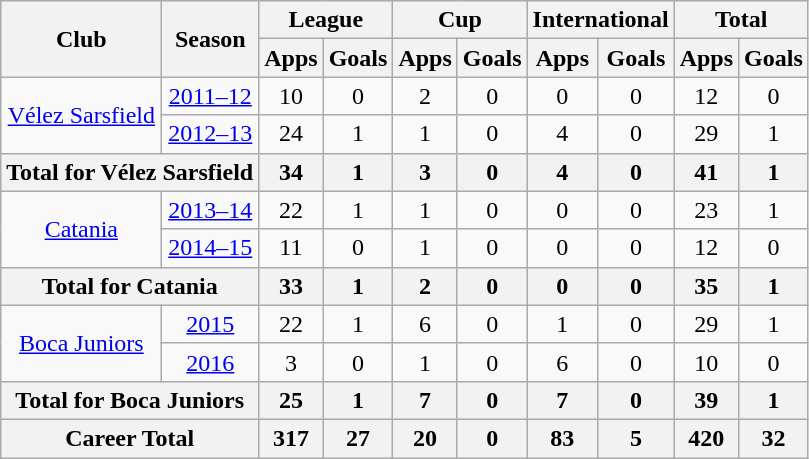<table class="wikitable" style="text-align: center;">
<tr>
<th rowspan="2">Club</th>
<th rowspan="2">Season</th>
<th colspan="2">League</th>
<th colspan="2">Cup</th>
<th colspan="2">International</th>
<th colspan="2">Total</th>
</tr>
<tr>
<th>Apps</th>
<th>Goals</th>
<th>Apps</th>
<th>Goals</th>
<th>Apps</th>
<th>Goals</th>
<th>Apps</th>
<th>Goals</th>
</tr>
<tr>
<td rowspan="2" valign="center"><a href='#'>Vélez Sarsfield</a></td>
<td><a href='#'>2011–12</a></td>
<td>10</td>
<td>0</td>
<td>2</td>
<td>0</td>
<td>0</td>
<td>0</td>
<td>12</td>
<td>0</td>
</tr>
<tr>
<td><a href='#'>2012–13</a></td>
<td>24</td>
<td>1</td>
<td>1</td>
<td>0</td>
<td>4</td>
<td>0</td>
<td>29</td>
<td>1</td>
</tr>
<tr>
<th colspan="2"><strong>Total for Vélez Sarsfield</strong></th>
<th>34</th>
<th>1</th>
<th>3</th>
<th>0</th>
<th>4</th>
<th>0</th>
<th>41</th>
<th>1</th>
</tr>
<tr>
<td rowspan="2" valign="center"><a href='#'>Catania</a></td>
<td><a href='#'>2013–14</a></td>
<td>22</td>
<td>1</td>
<td>1</td>
<td>0</td>
<td>0</td>
<td>0</td>
<td>23</td>
<td>1</td>
</tr>
<tr>
<td><a href='#'>2014–15</a></td>
<td>11</td>
<td>0</td>
<td>1</td>
<td>0</td>
<td>0</td>
<td>0</td>
<td>12</td>
<td>0</td>
</tr>
<tr>
<th colspan="2"><strong>Total for Catania</strong></th>
<th>33</th>
<th>1</th>
<th>2</th>
<th>0</th>
<th>0</th>
<th>0</th>
<th>35</th>
<th>1</th>
</tr>
<tr>
<td rowspan="2" valign="center"><a href='#'>Boca Juniors</a></td>
<td><a href='#'>2015</a></td>
<td>22</td>
<td>1</td>
<td>6</td>
<td>0</td>
<td>1</td>
<td>0</td>
<td>29</td>
<td>1</td>
</tr>
<tr>
<td><a href='#'>2016</a></td>
<td>3</td>
<td>0</td>
<td>1</td>
<td>0</td>
<td>6</td>
<td>0</td>
<td>10</td>
<td>0</td>
</tr>
<tr>
<th colspan="2"><strong>Total for Boca Juniors</strong></th>
<th>25</th>
<th>1</th>
<th>7</th>
<th>0</th>
<th>7</th>
<th>0</th>
<th>39</th>
<th>1</th>
</tr>
<tr>
<th colspan="2"><strong>Career Total</strong></th>
<th>317</th>
<th>27</th>
<th>20</th>
<th>0</th>
<th>83</th>
<th>5</th>
<th>420</th>
<th>32</th>
</tr>
</table>
